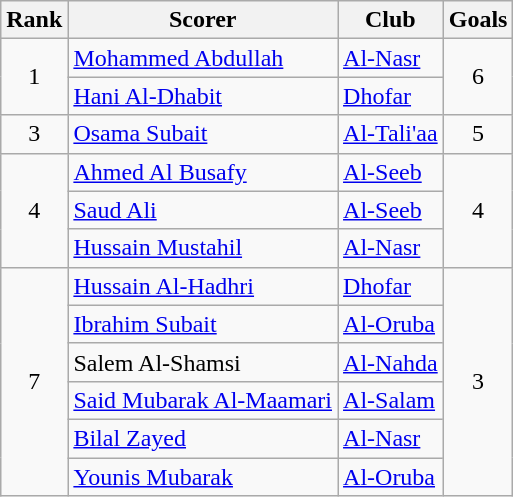<table class="wikitable" style="text-align:center">
<tr>
<th>Rank</th>
<th>Scorer</th>
<th>Club</th>
<th>Goals</th>
</tr>
<tr>
<td rowspan="2">1</td>
<td align="left"> <a href='#'>Mohammed Abdullah</a></td>
<td align="left"><a href='#'>Al-Nasr</a></td>
<td rowspan="2">6</td>
</tr>
<tr>
<td align="left"> <a href='#'>Hani Al-Dhabit</a></td>
<td align="left"><a href='#'>Dhofar</a></td>
</tr>
<tr>
<td rowspan="1">3</td>
<td align="left"> <a href='#'>Osama Subait</a></td>
<td align="left"><a href='#'>Al-Tali'aa</a></td>
<td rowspan="1">5</td>
</tr>
<tr>
<td rowspan="3">4</td>
<td align="left"> <a href='#'>Ahmed Al Busafy</a></td>
<td align="left"><a href='#'>Al-Seeb</a></td>
<td rowspan="3">4</td>
</tr>
<tr>
<td align="left"> <a href='#'>Saud Ali</a></td>
<td align="left"><a href='#'>Al-Seeb</a></td>
</tr>
<tr>
<td align="left"> <a href='#'>Hussain Mustahil</a></td>
<td align="left"><a href='#'>Al-Nasr</a></td>
</tr>
<tr>
<td rowspan="6">7</td>
<td align="left"> <a href='#'>Hussain Al-Hadhri</a></td>
<td align="left"><a href='#'>Dhofar</a></td>
<td rowspan="6">3</td>
</tr>
<tr>
<td align="left"> <a href='#'>Ibrahim Subait</a></td>
<td align="left"><a href='#'>Al-Oruba</a></td>
</tr>
<tr>
<td align="left"> Salem Al-Shamsi</td>
<td align="left"><a href='#'>Al-Nahda</a></td>
</tr>
<tr>
<td align="left"> <a href='#'>Said Mubarak Al-Maamari</a></td>
<td align="left"><a href='#'>Al-Salam</a></td>
</tr>
<tr>
<td align="left"> <a href='#'>Bilal Zayed</a></td>
<td align="left"><a href='#'>Al-Nasr</a></td>
</tr>
<tr>
<td align="left"> <a href='#'>Younis Mubarak</a></td>
<td align="left"><a href='#'>Al-Oruba</a></td>
</tr>
</table>
